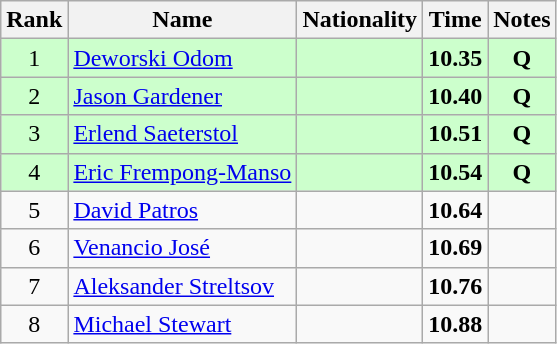<table class="wikitable sortable" style="text-align:center">
<tr>
<th>Rank</th>
<th>Name</th>
<th>Nationality</th>
<th>Time</th>
<th>Notes</th>
</tr>
<tr bgcolor=ccffcc>
<td>1</td>
<td align=left><a href='#'>Deworski Odom</a></td>
<td align=left></td>
<td><strong>10.35</strong></td>
<td><strong>Q</strong></td>
</tr>
<tr bgcolor=ccffcc>
<td>2</td>
<td align=left><a href='#'>Jason Gardener</a></td>
<td align=left></td>
<td><strong>10.40</strong></td>
<td><strong>Q</strong></td>
</tr>
<tr bgcolor=ccffcc>
<td>3</td>
<td align=left><a href='#'>Erlend Saeterstol</a></td>
<td align=left></td>
<td><strong>10.51</strong></td>
<td><strong>Q</strong></td>
</tr>
<tr bgcolor=ccffcc>
<td>4</td>
<td align=left><a href='#'>Eric Frempong-Manso</a></td>
<td align=left></td>
<td><strong>10.54</strong></td>
<td><strong>Q</strong></td>
</tr>
<tr>
<td>5</td>
<td align=left><a href='#'>David Patros</a></td>
<td align=left></td>
<td><strong>10.64</strong></td>
<td></td>
</tr>
<tr>
<td>6</td>
<td align=left><a href='#'>Venancio José</a></td>
<td align=left></td>
<td><strong>10.69</strong></td>
<td></td>
</tr>
<tr>
<td>7</td>
<td align=left><a href='#'>Aleksander Streltsov</a></td>
<td align=left></td>
<td><strong>10.76</strong></td>
<td></td>
</tr>
<tr>
<td>8</td>
<td align=left><a href='#'>Michael Stewart</a></td>
<td align=left></td>
<td><strong>10.88</strong></td>
<td></td>
</tr>
</table>
